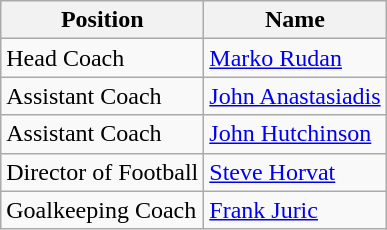<table class="wikitable">
<tr>
<th>Position</th>
<th>Name</th>
</tr>
<tr>
<td>Head Coach</td>
<td> <a href='#'>Marko Rudan</a></td>
</tr>
<tr>
<td>Assistant Coach</td>
<td> <a href='#'>John Anastasiadis</a></td>
</tr>
<tr>
<td>Assistant Coach</td>
<td> <a href='#'>John Hutchinson</a></td>
</tr>
<tr>
<td>Director of Football</td>
<td> <a href='#'>Steve Horvat</a></td>
</tr>
<tr>
<td>Goalkeeping Coach</td>
<td> <a href='#'>Frank Juric</a></td>
</tr>
</table>
